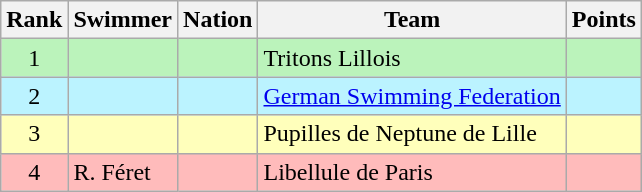<table class="wikitable sortable" style="text-align:center">
<tr>
<th>Rank</th>
<th>Swimmer</th>
<th>Nation</th>
<th>Team</th>
<th>Points</th>
</tr>
<tr bgcolor=bbf3bb>
<td>1</td>
<td align=left></td>
<td align=left></td>
<td align=left>Tritons Lillois</td>
<td></td>
</tr>
<tr bgcolor=bbf3ff>
<td>2</td>
<td align=left></td>
<td align=left></td>
<td align=left><a href='#'>German Swimming Federation</a></td>
<td></td>
</tr>
<tr bgcolor=ffffbb>
<td>3</td>
<td align=left></td>
<td align=left></td>
<td align=left>Pupilles de Neptune de Lille</td>
<td></td>
</tr>
<tr bgcolor=ffbbbb>
<td>4</td>
<td align=left>R. Féret</td>
<td align=left></td>
<td align=left>Libellule de Paris</td>
<td></td>
</tr>
</table>
